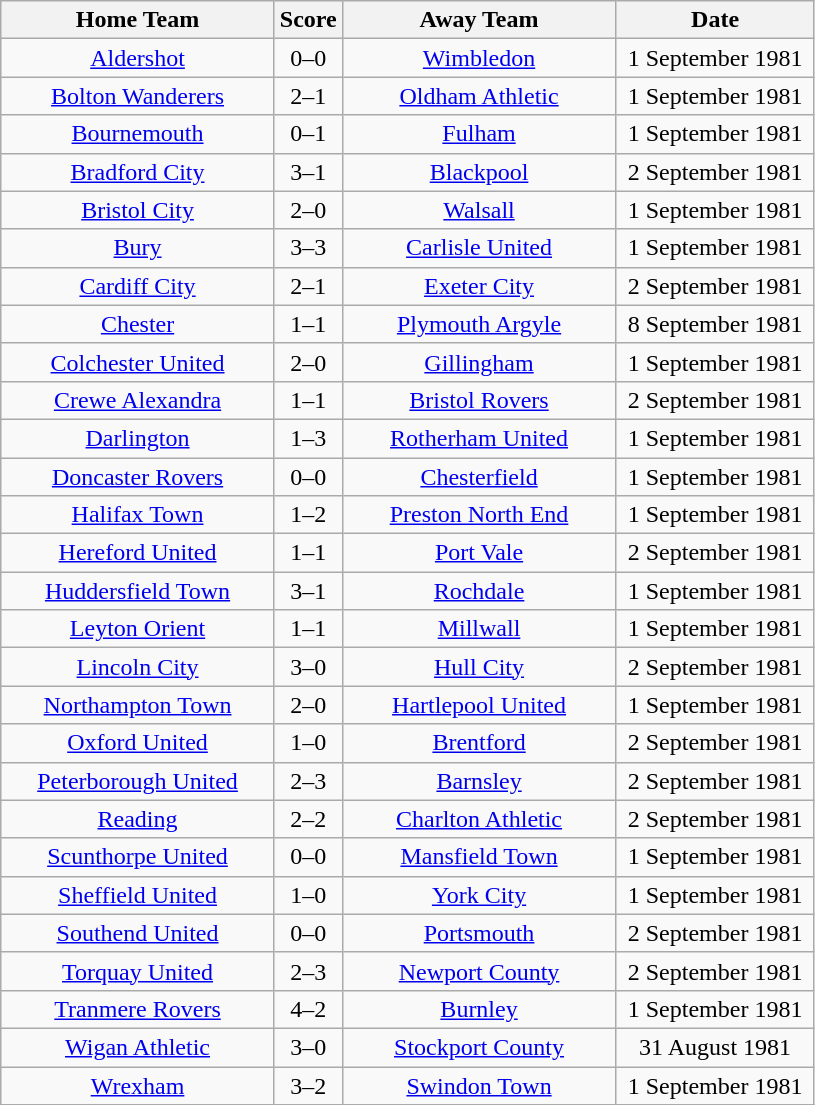<table class="wikitable" style="text-align:center;">
<tr>
<th width=175>Home Team</th>
<th width=20>Score</th>
<th width=175>Away Team</th>
<th width=125>Date</th>
</tr>
<tr>
<td><a href='#'>Aldershot</a></td>
<td>0–0</td>
<td><a href='#'>Wimbledon</a></td>
<td>1 September 1981</td>
</tr>
<tr>
<td><a href='#'>Bolton Wanderers</a></td>
<td>2–1</td>
<td><a href='#'>Oldham Athletic</a></td>
<td>1 September 1981</td>
</tr>
<tr>
<td><a href='#'>Bournemouth</a></td>
<td>0–1</td>
<td><a href='#'>Fulham</a></td>
<td>1 September 1981</td>
</tr>
<tr>
<td><a href='#'>Bradford City</a></td>
<td>3–1</td>
<td><a href='#'>Blackpool</a></td>
<td>2 September 1981</td>
</tr>
<tr>
<td><a href='#'>Bristol City</a></td>
<td>2–0</td>
<td><a href='#'>Walsall</a></td>
<td>1 September 1981</td>
</tr>
<tr>
<td><a href='#'>Bury</a></td>
<td>3–3</td>
<td><a href='#'>Carlisle United</a></td>
<td>1 September 1981</td>
</tr>
<tr>
<td><a href='#'>Cardiff City</a></td>
<td>2–1</td>
<td><a href='#'>Exeter City</a></td>
<td>2 September 1981</td>
</tr>
<tr>
<td><a href='#'>Chester</a></td>
<td>1–1</td>
<td><a href='#'>Plymouth Argyle</a></td>
<td>8 September 1981</td>
</tr>
<tr>
<td><a href='#'>Colchester United</a></td>
<td>2–0</td>
<td><a href='#'>Gillingham</a></td>
<td>1 September 1981</td>
</tr>
<tr>
<td><a href='#'>Crewe Alexandra</a></td>
<td>1–1</td>
<td><a href='#'>Bristol Rovers</a></td>
<td>2 September 1981</td>
</tr>
<tr>
<td><a href='#'>Darlington</a></td>
<td>1–3</td>
<td><a href='#'>Rotherham United</a></td>
<td>1 September 1981</td>
</tr>
<tr>
<td><a href='#'>Doncaster Rovers</a></td>
<td>0–0</td>
<td><a href='#'>Chesterfield</a></td>
<td>1 September 1981</td>
</tr>
<tr>
<td><a href='#'>Halifax Town</a></td>
<td>1–2</td>
<td><a href='#'>Preston North End</a></td>
<td>1 September 1981</td>
</tr>
<tr>
<td><a href='#'>Hereford United</a></td>
<td>1–1</td>
<td><a href='#'>Port Vale</a></td>
<td>2 September 1981</td>
</tr>
<tr>
<td><a href='#'>Huddersfield Town</a></td>
<td>3–1</td>
<td><a href='#'>Rochdale</a></td>
<td>1 September 1981</td>
</tr>
<tr>
<td><a href='#'>Leyton Orient</a></td>
<td>1–1</td>
<td><a href='#'>Millwall</a></td>
<td>1 September 1981</td>
</tr>
<tr>
<td><a href='#'>Lincoln City</a></td>
<td>3–0</td>
<td><a href='#'>Hull City</a></td>
<td>2 September 1981</td>
</tr>
<tr>
<td><a href='#'>Northampton Town</a></td>
<td>2–0</td>
<td><a href='#'>Hartlepool United</a></td>
<td>1 September 1981</td>
</tr>
<tr>
<td><a href='#'>Oxford United</a></td>
<td>1–0</td>
<td><a href='#'>Brentford</a></td>
<td>2 September 1981</td>
</tr>
<tr>
<td><a href='#'>Peterborough United</a></td>
<td>2–3</td>
<td><a href='#'>Barnsley</a></td>
<td>2 September 1981</td>
</tr>
<tr>
<td><a href='#'>Reading</a></td>
<td>2–2</td>
<td><a href='#'>Charlton Athletic</a></td>
<td>2 September 1981</td>
</tr>
<tr>
<td><a href='#'>Scunthorpe United</a></td>
<td>0–0</td>
<td><a href='#'>Mansfield Town</a></td>
<td>1 September 1981</td>
</tr>
<tr>
<td><a href='#'>Sheffield United</a></td>
<td>1–0</td>
<td><a href='#'>York City</a></td>
<td>1 September 1981</td>
</tr>
<tr>
<td><a href='#'>Southend United</a></td>
<td>0–0</td>
<td><a href='#'>Portsmouth</a></td>
<td>2 September 1981</td>
</tr>
<tr>
<td><a href='#'>Torquay United</a></td>
<td>2–3</td>
<td><a href='#'>Newport County</a></td>
<td>2 September 1981</td>
</tr>
<tr>
<td><a href='#'>Tranmere Rovers</a></td>
<td>4–2</td>
<td><a href='#'>Burnley</a></td>
<td>1 September 1981</td>
</tr>
<tr>
<td><a href='#'>Wigan Athletic</a></td>
<td>3–0</td>
<td><a href='#'>Stockport County</a></td>
<td>31 August 1981</td>
</tr>
<tr>
<td><a href='#'>Wrexham</a></td>
<td>3–2</td>
<td><a href='#'>Swindon Town</a></td>
<td>1 September 1981</td>
</tr>
<tr>
</tr>
</table>
